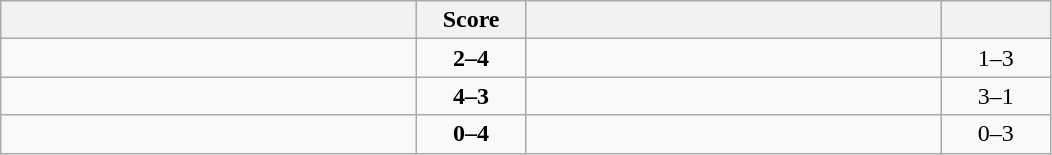<table class="wikitable" style="text-align: center; ">
<tr>
<th align="right" width="270"></th>
<th width="65">Score</th>
<th align="left" width="270"></th>
<th width="65"></th>
</tr>
<tr>
<td align="left"></td>
<td><strong>2–4</strong></td>
<td align="left"><strong></strong></td>
<td>1–3 <strong></strong></td>
</tr>
<tr>
<td align="left"><strong></strong></td>
<td><strong>4–3</strong></td>
<td align="left"></td>
<td>3–1 <strong></strong></td>
</tr>
<tr>
<td align="left"></td>
<td><strong>0–4</strong></td>
<td align="left"><strong></strong></td>
<td>0–3 <strong></strong></td>
</tr>
</table>
